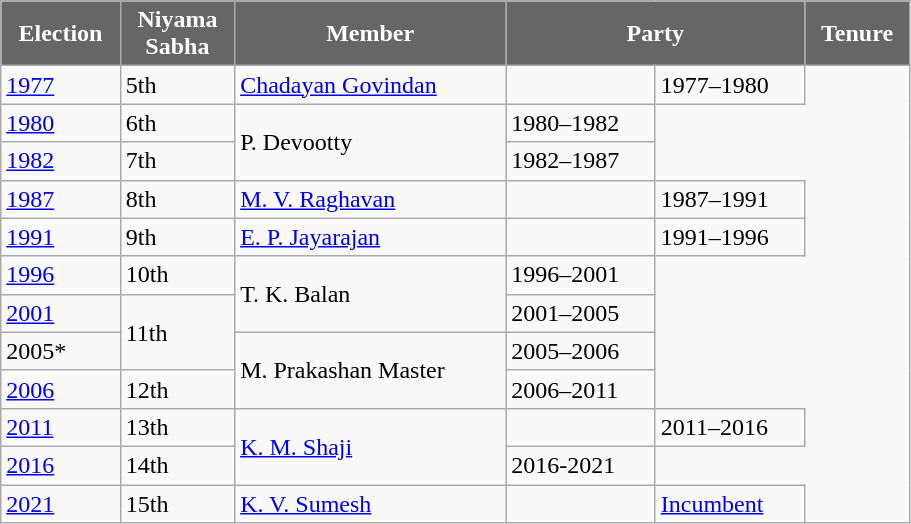<table class="wikitable sortable" width="48%">
<tr>
<th style="background-color:#666666; color:white">Election</th>
<th style="background-color:#666666; color:white">Niyama<br>Sabha</th>
<th style="background-color:#666666; color:white">Member</th>
<th style="background-color:#666666; color:white" colspan="2">Party</th>
<th style="background-color:#666666; color:white">Tenure</th>
</tr>
<tr>
<td><a href='#'>1977</a></td>
<td>5th</td>
<td><a href='#'>Chadayan Govindan</a></td>
<td></td>
<td>1977–1980</td>
</tr>
<tr>
<td><a href='#'>1980</a></td>
<td>6th</td>
<td rowspan="2">P. Devootty</td>
<td>1980–1982</td>
</tr>
<tr>
<td><a href='#'>1982</a></td>
<td>7th</td>
<td>1982–1987</td>
</tr>
<tr>
<td><a href='#'>1987</a></td>
<td>8th</td>
<td><a href='#'>M. V. Raghavan</a></td>
<td></td>
<td>1987–1991</td>
</tr>
<tr>
<td><a href='#'>1991</a></td>
<td>9th</td>
<td><a href='#'>E. P. Jayarajan</a></td>
<td></td>
<td>1991–1996</td>
</tr>
<tr>
<td><a href='#'>1996</a></td>
<td>10th</td>
<td rowspan="2">T. K. Balan</td>
<td>1996–2001</td>
</tr>
<tr>
<td><a href='#'>2001</a></td>
<td rowspan="2">11th</td>
<td>2001–2005</td>
</tr>
<tr>
<td>2005*</td>
<td rowspan="2">M. Prakashan Master</td>
<td>2005–2006</td>
</tr>
<tr>
<td><a href='#'>2006</a></td>
<td>12th</td>
<td>2006–2011</td>
</tr>
<tr>
<td><a href='#'>2011</a></td>
<td>13th</td>
<td rowspan="2"><a href='#'>K. M. Shaji</a></td>
<td></td>
<td>2011–2016</td>
</tr>
<tr>
<td><a href='#'>2016</a></td>
<td>14th</td>
<td>2016-2021</td>
</tr>
<tr>
<td><a href='#'>2021</a></td>
<td>15th</td>
<td><a href='#'>K. V. Sumesh</a></td>
<td></td>
<td><a href='#'>Incumbent</a></td>
</tr>
</table>
